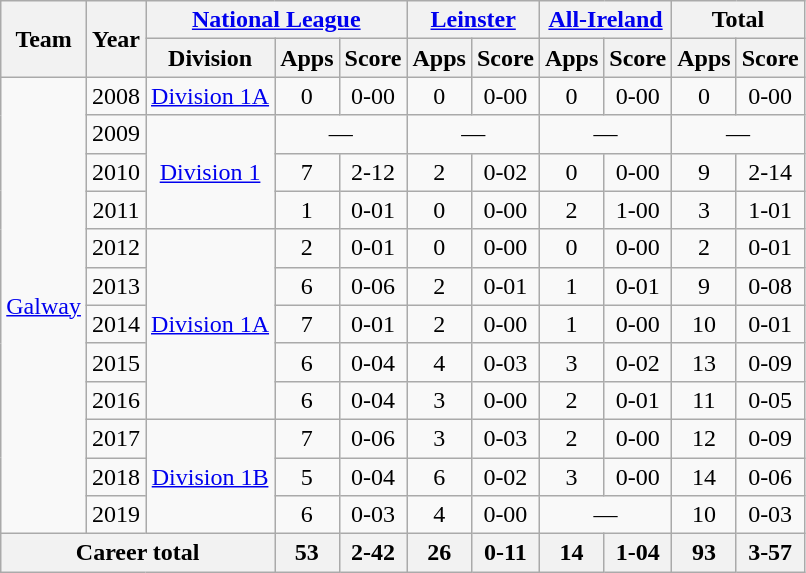<table class="wikitable" style="text-align:center">
<tr>
<th rowspan="2">Team</th>
<th rowspan="2">Year</th>
<th colspan="3"><a href='#'>National League</a></th>
<th colspan="2"><a href='#'>Leinster</a></th>
<th colspan="2"><a href='#'>All-Ireland</a></th>
<th colspan="2">Total</th>
</tr>
<tr>
<th>Division</th>
<th>Apps</th>
<th>Score</th>
<th>Apps</th>
<th>Score</th>
<th>Apps</th>
<th>Score</th>
<th>Apps</th>
<th>Score</th>
</tr>
<tr>
<td rowspan="12"><a href='#'>Galway</a></td>
<td>2008</td>
<td rowspan="1"><a href='#'>Division 1A</a></td>
<td>0</td>
<td>0-00</td>
<td>0</td>
<td>0-00</td>
<td>0</td>
<td>0-00</td>
<td>0</td>
<td>0-00</td>
</tr>
<tr>
<td>2009</td>
<td rowspan="3"><a href='#'>Division 1</a></td>
<td colspan=2>—</td>
<td colspan=2>—</td>
<td colspan=2>—</td>
<td colspan=2>—</td>
</tr>
<tr>
<td>2010</td>
<td>7</td>
<td>2-12</td>
<td>2</td>
<td>0-02</td>
<td>0</td>
<td>0-00</td>
<td>9</td>
<td>2-14</td>
</tr>
<tr>
<td>2011</td>
<td>1</td>
<td>0-01</td>
<td>0</td>
<td>0-00</td>
<td>2</td>
<td>1-00</td>
<td>3</td>
<td>1-01</td>
</tr>
<tr>
<td>2012</td>
<td rowspan="5"><a href='#'>Division 1A</a></td>
<td>2</td>
<td>0-01</td>
<td>0</td>
<td>0-00</td>
<td>0</td>
<td>0-00</td>
<td>2</td>
<td>0-01</td>
</tr>
<tr>
<td>2013</td>
<td>6</td>
<td>0-06</td>
<td>2</td>
<td>0-01</td>
<td>1</td>
<td>0-01</td>
<td>9</td>
<td>0-08</td>
</tr>
<tr>
<td>2014</td>
<td>7</td>
<td>0-01</td>
<td>2</td>
<td>0-00</td>
<td>1</td>
<td>0-00</td>
<td>10</td>
<td>0-01</td>
</tr>
<tr>
<td>2015</td>
<td>6</td>
<td>0-04</td>
<td>4</td>
<td>0-03</td>
<td>3</td>
<td>0-02</td>
<td>13</td>
<td>0-09</td>
</tr>
<tr>
<td>2016</td>
<td>6</td>
<td>0-04</td>
<td>3</td>
<td>0-00</td>
<td>2</td>
<td>0-01</td>
<td>11</td>
<td>0-05</td>
</tr>
<tr>
<td>2017</td>
<td rowspan="3"><a href='#'>Division 1B</a></td>
<td>7</td>
<td>0-06</td>
<td>3</td>
<td>0-03</td>
<td>2</td>
<td>0-00</td>
<td>12</td>
<td>0-09</td>
</tr>
<tr>
<td>2018</td>
<td>5</td>
<td>0-04</td>
<td>6</td>
<td>0-02</td>
<td>3</td>
<td>0-00</td>
<td>14</td>
<td>0-06</td>
</tr>
<tr>
<td>2019</td>
<td>6</td>
<td>0-03</td>
<td>4</td>
<td>0-00</td>
<td colspan=2>—</td>
<td>10</td>
<td>0-03</td>
</tr>
<tr>
<th colspan="3">Career total</th>
<th>53</th>
<th>2-42</th>
<th>26</th>
<th>0-11</th>
<th>14</th>
<th>1-04</th>
<th>93</th>
<th>3-57</th>
</tr>
</table>
